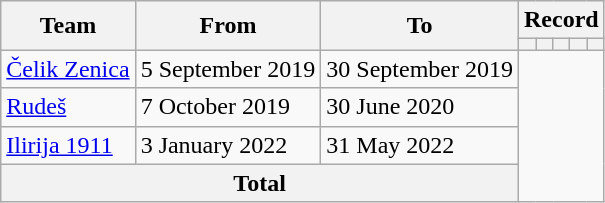<table class=wikitable style="text-align: center">
<tr>
<th rowspan=2>Team</th>
<th rowspan=2>From</th>
<th rowspan=2>To</th>
<th colspan=5>Record</th>
</tr>
<tr>
<th></th>
<th></th>
<th></th>
<th></th>
<th></th>
</tr>
<tr>
<td align=left><a href='#'>Čelik Zenica</a></td>
<td align=left>5 September 2019</td>
<td align=left>30 September 2019<br></td>
</tr>
<tr>
<td align=left><a href='#'>Rudeš</a></td>
<td align=left>7 October 2019</td>
<td align=left>30 June 2020<br></td>
</tr>
<tr>
<td align=left><a href='#'>Ilirija 1911</a></td>
<td align=left>3 January 2022</td>
<td align=left>31 May 2022<br></td>
</tr>
<tr>
<th colspan=3>Total<br></th>
</tr>
</table>
